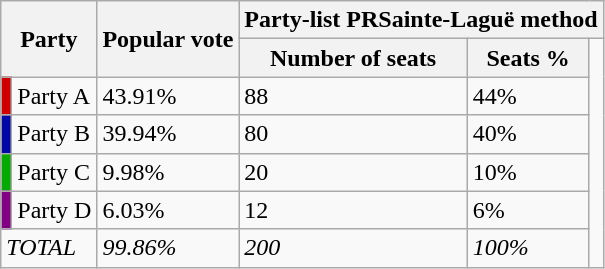<table class="wikitable">
<tr>
<th colspan="2" rowspan="2">Party</th>
<th rowspan="2">Popular vote</th>
<th colspan="3">Party-list PRSainte-Laguë method</th>
</tr>
<tr>
<th>Number of seats</th>
<th>Seats %</th>
<td rowspan="6"></td>
</tr>
<tr>
<td style="background:#D10000"></td>
<td>Party A</td>
<td>43.91%</td>
<td>88</td>
<td>44%</td>
</tr>
<tr>
<td style="background:#0008A5"></td>
<td>Party B</td>
<td>39.94%</td>
<td>80</td>
<td>40%</td>
</tr>
<tr>
<td style="background:#03AA00"></td>
<td>Party C</td>
<td>9.98%</td>
<td>20</td>
<td>10%</td>
</tr>
<tr>
<td style="background:#820084"></td>
<td>Party D</td>
<td>6.03%</td>
<td>12</td>
<td>6%</td>
</tr>
<tr>
<td colspan="2"><em>TOTAL</em></td>
<td><em>99.86%</em></td>
<td><em>200</em></td>
<td><em>100%</em></td>
</tr>
</table>
